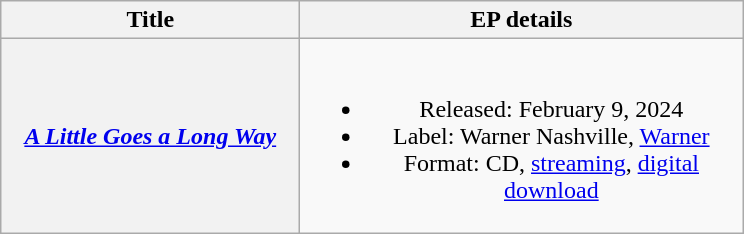<table class="wikitable plainrowheaders" style="text-align:center;">
<tr>
<th scope="col" style="width:12em;">Title</th>
<th scope="col" style="width:18em;">EP details</th>
</tr>
<tr>
<th scope="row"><em><a href='#'>A Little Goes a Long Way</a></em></th>
<td><br><ul><li>Released: February 9, 2024</li><li>Label: Warner Nashville, <a href='#'>Warner</a></li><li>Format: CD, <a href='#'>streaming</a>, <a href='#'>digital download</a></li></ul></td>
</tr>
</table>
